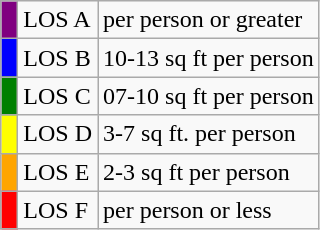<table class="wikitable">
<tr>
<td bgcolor="PURPLE"> </td>
<td>LOS A</td>
<td> per person or greater</td>
</tr>
<tr>
<td bgcolor="BLUE"> </td>
<td>LOS B</td>
<td>10-13 sq ft per person</td>
</tr>
<tr>
<td bgcolor="GREEN"> </td>
<td>LOS C</td>
<td>07-10 sq ft per person</td>
</tr>
<tr>
<td bgcolor="YELLOW"> </td>
<td>LOS D</td>
<td>3-7 sq ft. per person</td>
</tr>
<tr>
<td bgcolor="ORANGE"> </td>
<td>LOS E</td>
<td>2-3 sq ft per person</td>
</tr>
<tr>
<td bgcolor="RED"> </td>
<td>LOS F</td>
<td> per person or less</td>
</tr>
</table>
